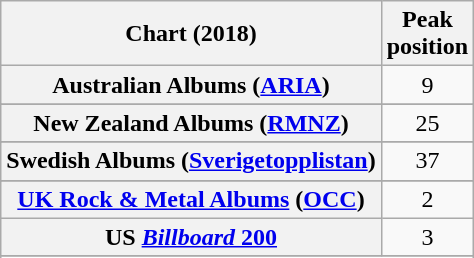<table class="wikitable sortable plainrowheaders" style="text-align:center">
<tr>
<th scope="col">Chart (2018)</th>
<th scope="col">Peak<br> position</th>
</tr>
<tr>
<th scope="row">Australian Albums (<a href='#'>ARIA</a>)</th>
<td>9</td>
</tr>
<tr>
</tr>
<tr>
</tr>
<tr>
</tr>
<tr>
</tr>
<tr>
</tr>
<tr>
<th scope="row">New Zealand Albums (<a href='#'>RMNZ</a>)</th>
<td>25</td>
</tr>
<tr>
</tr>
<tr>
<th scope="row">Swedish Albums (<a href='#'>Sverigetopplistan</a>)</th>
<td>37</td>
</tr>
<tr>
</tr>
<tr>
</tr>
<tr>
</tr>
<tr>
<th scope="row"><a href='#'>UK Rock & Metal Albums</a> (<a href='#'>OCC</a>)</th>
<td>2</td>
</tr>
<tr>
<th scope="row">US <a href='#'><em>Billboard</em> 200</a></th>
<td>3</td>
</tr>
<tr>
</tr>
<tr>
</tr>
<tr>
</tr>
<tr>
</tr>
</table>
